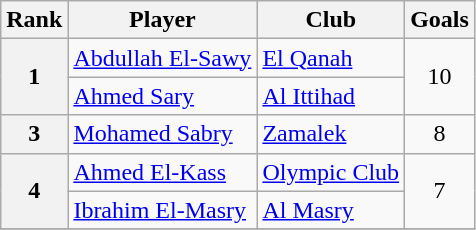<table class="wikitable" style="text-align:center">
<tr>
<th>Rank</th>
<th>Player</th>
<th>Club</th>
<th>Goals</th>
</tr>
<tr>
<th rowspan="2">1</th>
<td align="left"> <a href='#'>Abdullah El-Sawy</a></td>
<td align="left"><a href='#'>El Qanah</a></td>
<td rowspan="2">10</td>
</tr>
<tr>
<td align="left"> <a href='#'>Ahmed Sary</a></td>
<td align="left"><a href='#'>Al Ittihad</a></td>
</tr>
<tr>
<th>3</th>
<td align="left"> <a href='#'>Mohamed Sabry</a></td>
<td align="left"><a href='#'>Zamalek</a></td>
<td>8</td>
</tr>
<tr>
<th rowspan="2">4</th>
<td align="left"> <a href='#'>Ahmed El-Kass</a></td>
<td align="left"><a href='#'>Olympic Club</a></td>
<td rowspan="2">7</td>
</tr>
<tr>
<td align="left"> <a href='#'>Ibrahim El-Masry</a></td>
<td align="left"><a href='#'>Al Masry</a></td>
</tr>
<tr>
</tr>
</table>
